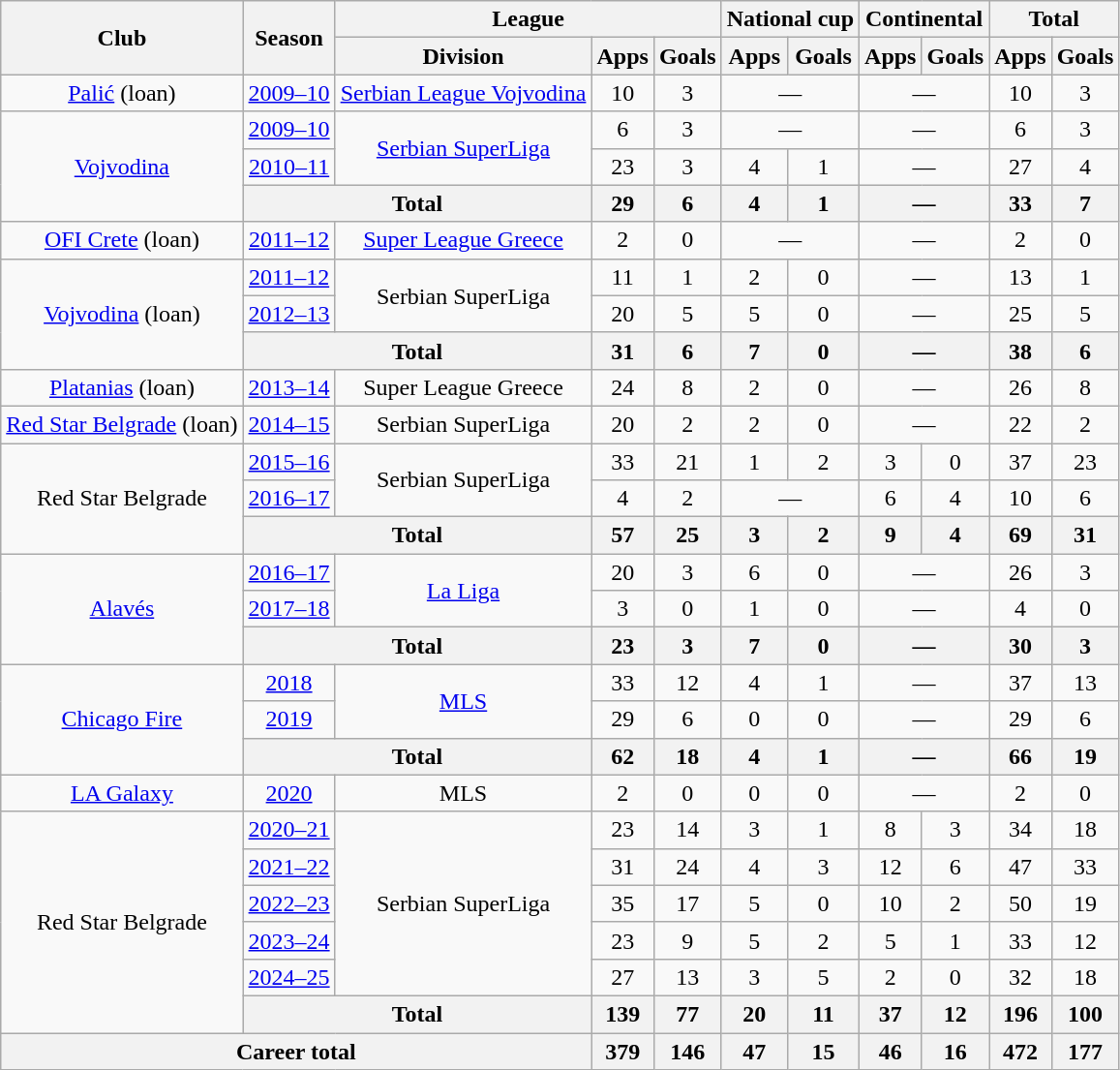<table class="wikitable" style="text-align: center">
<tr>
<th rowspan="2">Club</th>
<th rowspan="2">Season</th>
<th colspan="3">League</th>
<th colspan="2">National cup</th>
<th colspan="2">Continental</th>
<th colspan="2">Total</th>
</tr>
<tr>
<th>Division</th>
<th>Apps</th>
<th>Goals</th>
<th>Apps</th>
<th>Goals</th>
<th>Apps</th>
<th>Goals</th>
<th>Apps</th>
<th>Goals</th>
</tr>
<tr>
<td><a href='#'>Palić</a> (loan)</td>
<td><a href='#'>2009–10</a></td>
<td><a href='#'>Serbian League Vojvodina</a></td>
<td>10</td>
<td>3</td>
<td colspan="2">—</td>
<td colspan="2">—</td>
<td>10</td>
<td>3</td>
</tr>
<tr>
<td rowspan="3"><a href='#'>Vojvodina</a></td>
<td><a href='#'>2009–10</a></td>
<td rowspan="2"><a href='#'>Serbian SuperLiga</a></td>
<td>6</td>
<td>3</td>
<td colspan="2">—</td>
<td colspan="2">—</td>
<td>6</td>
<td>3</td>
</tr>
<tr>
<td><a href='#'>2010–11</a></td>
<td>23</td>
<td>3</td>
<td>4</td>
<td>1</td>
<td colspan="2">—</td>
<td>27</td>
<td>4</td>
</tr>
<tr>
<th colspan="2">Total</th>
<th>29</th>
<th>6</th>
<th>4</th>
<th>1</th>
<th colspan="2">—</th>
<th>33</th>
<th>7</th>
</tr>
<tr>
<td><a href='#'>OFI Crete</a> (loan)</td>
<td><a href='#'>2011–12</a></td>
<td><a href='#'>Super League Greece</a></td>
<td>2</td>
<td>0</td>
<td colspan="2">—</td>
<td colspan="2">—</td>
<td>2</td>
<td>0</td>
</tr>
<tr>
<td rowspan="3"><a href='#'>Vojvodina</a> (loan)</td>
<td><a href='#'>2011–12</a></td>
<td rowspan="2">Serbian SuperLiga</td>
<td>11</td>
<td>1</td>
<td>2</td>
<td>0</td>
<td colspan="2">—</td>
<td>13</td>
<td>1</td>
</tr>
<tr>
<td><a href='#'>2012–13</a></td>
<td>20</td>
<td>5</td>
<td>5</td>
<td>0</td>
<td colspan="2">—</td>
<td>25</td>
<td>5</td>
</tr>
<tr>
<th colspan="2">Total</th>
<th>31</th>
<th>6</th>
<th>7</th>
<th>0</th>
<th colspan="2">—</th>
<th>38</th>
<th>6</th>
</tr>
<tr>
<td><a href='#'>Platanias</a> (loan)</td>
<td><a href='#'>2013–14</a></td>
<td>Super League Greece</td>
<td>24</td>
<td>8</td>
<td>2</td>
<td>0</td>
<td colspan="2">—</td>
<td>26</td>
<td>8</td>
</tr>
<tr>
<td><a href='#'>Red Star Belgrade</a> (loan)</td>
<td><a href='#'>2014–15</a></td>
<td>Serbian SuperLiga</td>
<td>20</td>
<td>2</td>
<td>2</td>
<td>0</td>
<td colspan="2">—</td>
<td>22</td>
<td>2</td>
</tr>
<tr>
<td rowspan="3">Red Star Belgrade</td>
<td><a href='#'>2015–16</a></td>
<td rowspan="2">Serbian SuperLiga</td>
<td>33</td>
<td>21</td>
<td>1</td>
<td>2</td>
<td>3</td>
<td>0</td>
<td>37</td>
<td>23</td>
</tr>
<tr>
<td><a href='#'>2016–17</a></td>
<td>4</td>
<td>2</td>
<td colspan="2">—</td>
<td>6</td>
<td>4</td>
<td>10</td>
<td>6</td>
</tr>
<tr>
<th colspan="2">Total</th>
<th>57</th>
<th>25</th>
<th>3</th>
<th>2</th>
<th>9</th>
<th>4</th>
<th>69</th>
<th>31</th>
</tr>
<tr>
<td rowspan="3"><a href='#'>Alavés</a></td>
<td><a href='#'>2016–17</a></td>
<td rowspan=2><a href='#'>La Liga</a></td>
<td>20</td>
<td>3</td>
<td>6</td>
<td>0</td>
<td colspan="2">—</td>
<td>26</td>
<td>3</td>
</tr>
<tr>
<td><a href='#'>2017–18</a></td>
<td>3</td>
<td>0</td>
<td>1</td>
<td>0</td>
<td colspan="2">—</td>
<td>4</td>
<td>0</td>
</tr>
<tr>
<th colspan="2">Total</th>
<th>23</th>
<th>3</th>
<th>7</th>
<th>0</th>
<th colspan="2">—</th>
<th>30</th>
<th>3</th>
</tr>
<tr>
<td rowspan="3"><a href='#'>Chicago Fire</a></td>
<td><a href='#'>2018</a></td>
<td rowspan="2"><a href='#'>MLS</a></td>
<td>33</td>
<td>12</td>
<td>4</td>
<td>1</td>
<td colspan="2">—</td>
<td>37</td>
<td>13</td>
</tr>
<tr>
<td><a href='#'>2019</a></td>
<td>29</td>
<td>6</td>
<td>0</td>
<td>0</td>
<td colspan="2">—</td>
<td>29</td>
<td>6</td>
</tr>
<tr>
<th colspan="2">Total</th>
<th>62</th>
<th>18</th>
<th>4</th>
<th>1</th>
<th colspan="2">—</th>
<th>66</th>
<th>19</th>
</tr>
<tr>
<td><a href='#'>LA Galaxy</a></td>
<td><a href='#'>2020</a></td>
<td>MLS</td>
<td>2</td>
<td>0</td>
<td>0</td>
<td>0</td>
<td colspan="2">—</td>
<td>2</td>
<td>0</td>
</tr>
<tr>
<td rowspan="6">Red Star Belgrade</td>
<td><a href='#'>2020–21</a></td>
<td rowspan="5">Serbian SuperLiga</td>
<td>23</td>
<td>14</td>
<td>3</td>
<td>1</td>
<td>8</td>
<td>3</td>
<td>34</td>
<td>18</td>
</tr>
<tr>
<td><a href='#'>2021–22</a></td>
<td>31</td>
<td>24</td>
<td>4</td>
<td>3</td>
<td>12</td>
<td>6</td>
<td>47</td>
<td>33</td>
</tr>
<tr>
<td><a href='#'>2022–23</a></td>
<td>35</td>
<td>17</td>
<td>5</td>
<td>0</td>
<td>10</td>
<td>2</td>
<td>50</td>
<td>19</td>
</tr>
<tr>
<td><a href='#'>2023–24</a></td>
<td>23</td>
<td>9</td>
<td>5</td>
<td>2</td>
<td>5</td>
<td>1</td>
<td>33</td>
<td>12</td>
</tr>
<tr>
<td><a href='#'>2024–25</a></td>
<td>27</td>
<td>13</td>
<td>3</td>
<td>5</td>
<td>2</td>
<td>0</td>
<td>32</td>
<td>18</td>
</tr>
<tr>
<th colspan="2">Total</th>
<th>139</th>
<th>77</th>
<th>20</th>
<th>11</th>
<th>37</th>
<th>12</th>
<th>196</th>
<th>100</th>
</tr>
<tr>
<th colspan="3">Career total</th>
<th>379</th>
<th>146</th>
<th>47</th>
<th>15</th>
<th>46</th>
<th>16</th>
<th>472</th>
<th>177</th>
</tr>
</table>
